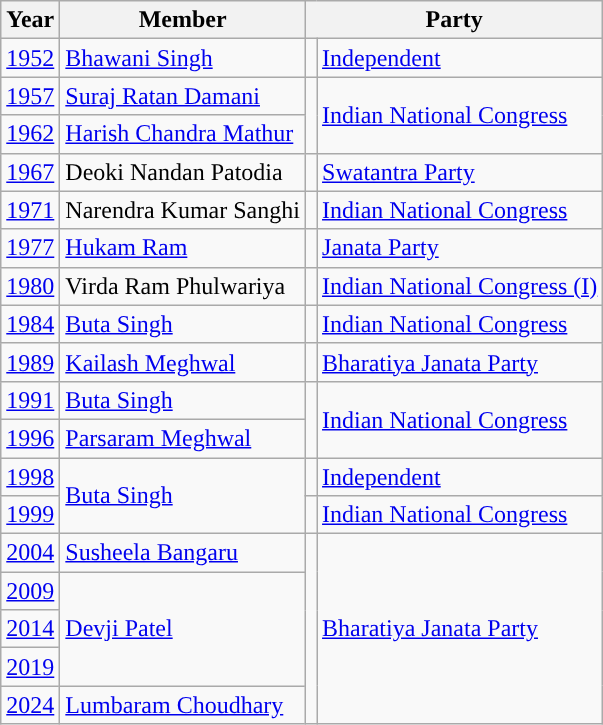<table class="wikitable">
<tr>
<th>Year</th>
<th>Member</th>
<th colspan="2">Party</th>
</tr>
<tr>
<td><a href='#'>1952</a></td>
<td><a href='#'>Bhawani Singh</a></td>
<td style="background-color: "></td>
<td><a href='#'>Independent</a></td>
</tr>
<tr>
<td><a href='#'>1957</a></td>
<td><a href='#'>Suraj Ratan Damani</a></td>
<td rowspan="2" style="background-color: "></td>
<td rowspan="2"><a href='#'>Indian National Congress</a></td>
</tr>
<tr>
<td><a href='#'>1962</a></td>
<td><a href='#'>Harish Chandra Mathur</a></td>
</tr>
<tr>
<td><a href='#'>1967</a></td>
<td>Deoki Nandan Patodia</td>
<td style="background-color: "></td>
<td><a href='#'>Swatantra Party</a></td>
</tr>
<tr>
<td><a href='#'>1971</a></td>
<td>Narendra Kumar Sanghi</td>
<td style="background-color: "></td>
<td><a href='#'>Indian National Congress</a></td>
</tr>
<tr>
<td><a href='#'>1977</a></td>
<td><a href='#'>Hukam Ram</a></td>
<td style="background-color: "></td>
<td><a href='#'>Janata Party</a></td>
</tr>
<tr>
<td><a href='#'>1980</a></td>
<td>Virda Ram Phulwariya</td>
<td style="background-color: "></td>
<td><a href='#'>Indian National Congress (I)</a></td>
</tr>
<tr>
<td><a href='#'>1984</a></td>
<td><a href='#'>Buta Singh</a></td>
<td style="background-color: "></td>
<td><a href='#'>Indian National Congress</a></td>
</tr>
<tr>
<td><a href='#'>1989</a></td>
<td><a href='#'>Kailash Meghwal</a></td>
<td style="background-color: "></td>
<td><a href='#'>Bharatiya Janata Party</a></td>
</tr>
<tr>
<td><a href='#'>1991</a></td>
<td><a href='#'>Buta Singh</a></td>
<td rowspan="2" style="background-color: "></td>
<td rowspan="2"><a href='#'>Indian National Congress</a></td>
</tr>
<tr>
<td><a href='#'>1996</a></td>
<td><a href='#'>Parsaram Meghwal</a></td>
</tr>
<tr>
<td><a href='#'>1998</a></td>
<td rowspan="2"><a href='#'>Buta Singh</a></td>
<td style="background-color: "></td>
<td><a href='#'>Independent</a></td>
</tr>
<tr>
<td><a href='#'>1999</a></td>
<td style="background-color: "></td>
<td><a href='#'>Indian National Congress</a></td>
</tr>
<tr>
<td><a href='#'>2004</a></td>
<td><a href='#'>Susheela Bangaru</a></td>
<td rowspan="5" style="background-color: "></td>
<td rowspan="5"><a href='#'>Bharatiya Janata Party</a></td>
</tr>
<tr>
<td><a href='#'>2009</a></td>
<td rowspan="3"><a href='#'>Devji Patel</a></td>
</tr>
<tr>
<td><a href='#'>2014</a></td>
</tr>
<tr>
<td><a href='#'>2019</a></td>
</tr>
<tr>
<td><a href='#'>2024</a></td>
<td><a href='#'>Lumbaram Choudhary</a></td>
</tr>
</table>
